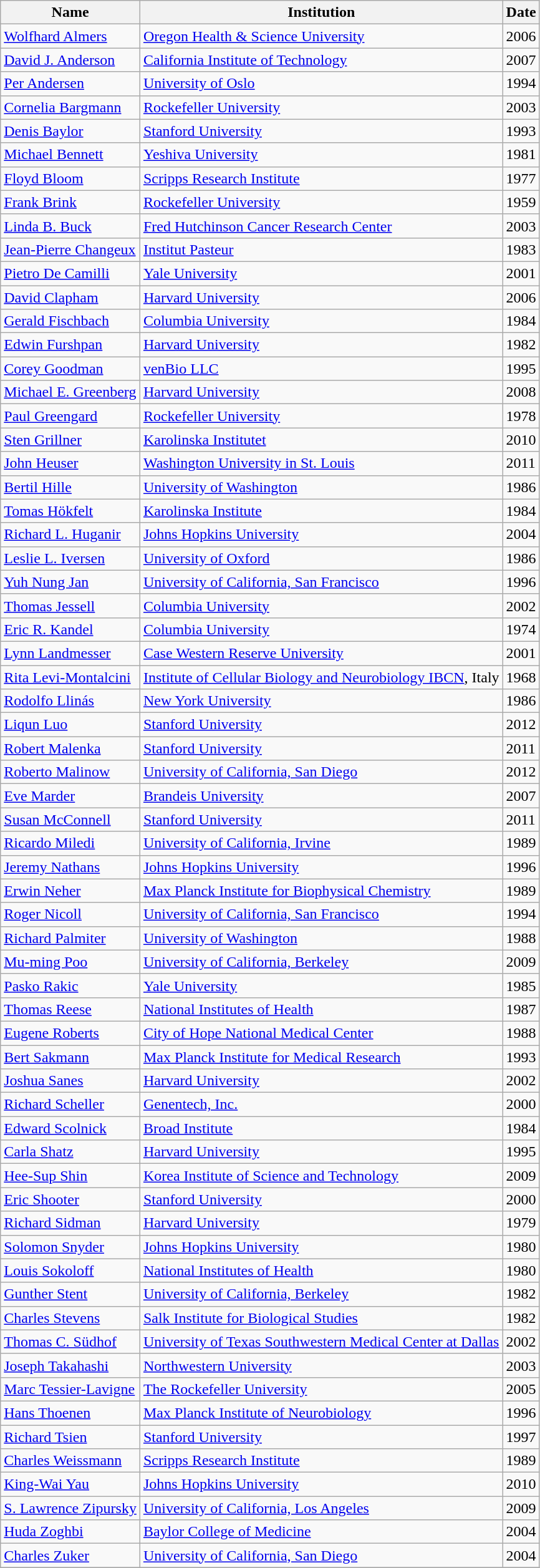<table class="wikitable sortable">
<tr>
<th>Name</th>
<th>Institution</th>
<th>Date</th>
</tr>
<tr |>
<td><a href='#'>Wolfhard Almers</a></td>
<td><a href='#'>Oregon Health & Science University</a></td>
<td>2006</td>
</tr>
<tr --->
<td><a href='#'>David J. Anderson</a></td>
<td><a href='#'>California Institute of Technology</a></td>
<td>2007</td>
</tr>
<tr --->
<td><a href='#'>Per Andersen</a></td>
<td><a href='#'>University of Oslo</a></td>
<td>1994</td>
</tr>
<tr --->
<td><a href='#'>Cornelia Bargmann</a></td>
<td><a href='#'>Rockefeller University</a></td>
<td>2003</td>
</tr>
<tr --->
<td><a href='#'>Denis Baylor</a></td>
<td><a href='#'>Stanford University</a></td>
<td>1993</td>
</tr>
<tr --->
<td><a href='#'>Michael Bennett</a></td>
<td><a href='#'>Yeshiva University</a></td>
<td>1981</td>
</tr>
<tr --->
<td><a href='#'>Floyd Bloom</a></td>
<td><a href='#'>Scripps Research Institute</a></td>
<td>1977</td>
</tr>
<tr --->
<td><a href='#'>Frank Brink</a></td>
<td><a href='#'>Rockefeller University</a></td>
<td>1959</td>
</tr>
<tr --->
<td><a href='#'>Linda B. Buck</a></td>
<td><a href='#'>Fred Hutchinson Cancer Research Center</a></td>
<td>2003</td>
</tr>
<tr --->
<td><a href='#'>Jean-Pierre Changeux</a></td>
<td><a href='#'>Institut Pasteur</a></td>
<td>1983</td>
</tr>
<tr --->
<td><a href='#'>Pietro De Camilli</a></td>
<td><a href='#'>Yale University</a></td>
<td>2001</td>
</tr>
<tr --->
<td><a href='#'>David Clapham</a></td>
<td><a href='#'>Harvard University</a></td>
<td>2006</td>
</tr>
<tr --->
<td><a href='#'>Gerald Fischbach</a></td>
<td><a href='#'>Columbia University</a></td>
<td>1984</td>
</tr>
<tr --->
<td><a href='#'>Edwin Furshpan</a></td>
<td><a href='#'>Harvard University</a></td>
<td>1982</td>
</tr>
<tr --->
<td><a href='#'>Corey Goodman</a></td>
<td><a href='#'>venBio LLC</a></td>
<td>1995</td>
</tr>
<tr --->
<td><a href='#'>Michael E. Greenberg</a></td>
<td><a href='#'>Harvard University</a></td>
<td>2008</td>
</tr>
<tr --->
<td><a href='#'>Paul Greengard</a></td>
<td><a href='#'>Rockefeller University</a></td>
<td>1978</td>
</tr>
<tr --->
<td><a href='#'>Sten Grillner</a></td>
<td><a href='#'>Karolinska Institutet</a></td>
<td>2010</td>
</tr>
<tr --->
<td><a href='#'>John Heuser</a></td>
<td><a href='#'>Washington University in St. Louis</a></td>
<td>2011</td>
</tr>
<tr --->
<td><a href='#'>Bertil Hille</a></td>
<td><a href='#'>University of Washington</a></td>
<td>1986</td>
</tr>
<tr --->
<td><a href='#'>Tomas Hökfelt</a></td>
<td><a href='#'>Karolinska Institute</a></td>
<td>1984</td>
</tr>
<tr --->
<td><a href='#'>Richard L. Huganir</a></td>
<td><a href='#'>Johns Hopkins University</a></td>
<td>2004</td>
</tr>
<tr --->
<td><a href='#'>Leslie L. Iversen</a></td>
<td><a href='#'>University of Oxford</a></td>
<td>1986</td>
</tr>
<tr --->
<td><a href='#'>Yuh Nung Jan</a></td>
<td><a href='#'>University of California, San Francisco</a></td>
<td>1996</td>
</tr>
<tr --->
<td><a href='#'>Thomas Jessell</a></td>
<td><a href='#'>Columbia University</a></td>
<td>2002</td>
</tr>
<tr --->
<td><a href='#'>Eric R. Kandel</a></td>
<td><a href='#'>Columbia University</a></td>
<td>1974</td>
</tr>
<tr --->
<td><a href='#'>Lynn Landmesser</a></td>
<td><a href='#'>Case Western Reserve University</a></td>
<td>2001</td>
</tr>
<tr --->
<td><a href='#'>Rita Levi-Montalcini</a></td>
<td><a href='#'>Institute of Cellular Biology and Neurobiology IBCN</a>, Italy</td>
<td>1968</td>
</tr>
<tr --->
<td><a href='#'>Rodolfo Llinás</a></td>
<td><a href='#'>New York University</a></td>
<td>1986</td>
</tr>
<tr --->
<td><a href='#'>Liqun Luo</a></td>
<td><a href='#'>Stanford University</a></td>
<td>2012</td>
</tr>
<tr --->
<td><a href='#'>Robert Malenka</a></td>
<td><a href='#'>Stanford University</a></td>
<td>2011</td>
</tr>
<tr --->
<td><a href='#'>Roberto Malinow</a></td>
<td><a href='#'>University of California, San Diego</a></td>
<td>2012</td>
</tr>
<tr --->
<td><a href='#'>Eve Marder</a></td>
<td><a href='#'>Brandeis University</a></td>
<td>2007</td>
</tr>
<tr --->
<td><a href='#'>Susan McConnell</a></td>
<td><a href='#'>Stanford University</a></td>
<td>2011</td>
</tr>
<tr --->
<td><a href='#'>Ricardo Miledi</a></td>
<td><a href='#'>University of California, Irvine</a></td>
<td>1989</td>
</tr>
<tr --->
<td><a href='#'>Jeremy Nathans</a></td>
<td><a href='#'>Johns Hopkins University</a></td>
<td>1996</td>
</tr>
<tr --->
<td><a href='#'>Erwin Neher</a></td>
<td><a href='#'>Max Planck Institute for Biophysical Chemistry</a></td>
<td>1989</td>
</tr>
<tr --->
<td><a href='#'>Roger Nicoll</a></td>
<td><a href='#'>University of California, San Francisco</a></td>
<td>1994</td>
</tr>
<tr --->
<td><a href='#'>Richard Palmiter</a></td>
<td><a href='#'>University of Washington</a></td>
<td>1988</td>
</tr>
<tr --->
<td><a href='#'>Mu-ming Poo</a></td>
<td><a href='#'>University of California, Berkeley</a></td>
<td>2009</td>
</tr>
<tr --->
<td><a href='#'>Pasko Rakic</a></td>
<td><a href='#'>Yale University</a></td>
<td>1985</td>
</tr>
<tr --->
<td><a href='#'>Thomas Reese</a></td>
<td><a href='#'>National Institutes of Health</a></td>
<td>1987</td>
</tr>
<tr --->
<td><a href='#'>Eugene Roberts</a></td>
<td><a href='#'>City of Hope National Medical Center</a></td>
<td>1988</td>
</tr>
<tr --->
<td><a href='#'>Bert Sakmann</a></td>
<td><a href='#'>Max Planck Institute for Medical Research</a></td>
<td>1993</td>
</tr>
<tr --->
<td><a href='#'>Joshua Sanes</a></td>
<td><a href='#'>Harvard University</a></td>
<td>2002</td>
</tr>
<tr --->
<td><a href='#'>Richard Scheller</a></td>
<td><a href='#'>Genentech, Inc.</a></td>
<td>2000</td>
</tr>
<tr --->
<td><a href='#'>Edward Scolnick</a></td>
<td><a href='#'>Broad Institute</a></td>
<td>1984</td>
</tr>
<tr --->
<td><a href='#'>Carla Shatz</a></td>
<td><a href='#'>Harvard University</a></td>
<td>1995</td>
</tr>
<tr --->
<td><a href='#'>Hee-Sup Shin</a></td>
<td><a href='#'>Korea Institute of Science and Technology</a></td>
<td>2009</td>
</tr>
<tr --->
<td><a href='#'>Eric Shooter</a></td>
<td><a href='#'>Stanford University</a></td>
<td>2000</td>
</tr>
<tr --->
<td><a href='#'>Richard Sidman</a></td>
<td><a href='#'>Harvard University</a></td>
<td>1979</td>
</tr>
<tr --->
<td><a href='#'>Solomon Snyder</a></td>
<td><a href='#'>Johns Hopkins University</a></td>
<td>1980</td>
</tr>
<tr --->
<td><a href='#'>Louis Sokoloff</a></td>
<td><a href='#'>National Institutes of Health</a></td>
<td>1980</td>
</tr>
<tr --->
<td><a href='#'>Gunther Stent</a></td>
<td><a href='#'>University of California, Berkeley</a></td>
<td>1982</td>
</tr>
<tr --->
<td><a href='#'>Charles Stevens</a></td>
<td><a href='#'>Salk Institute for Biological Studies</a></td>
<td>1982</td>
</tr>
<tr --->
<td><a href='#'>Thomas C. Südhof</a></td>
<td><a href='#'>University of Texas Southwestern Medical Center at Dallas</a></td>
<td>2002</td>
</tr>
<tr --->
<td><a href='#'>Joseph Takahashi</a></td>
<td><a href='#'>Northwestern University</a></td>
<td>2003</td>
</tr>
<tr --->
<td><a href='#'>Marc Tessier-Lavigne</a></td>
<td><a href='#'>The Rockefeller University</a></td>
<td>2005</td>
</tr>
<tr --->
<td><a href='#'>Hans Thoenen</a></td>
<td><a href='#'>Max Planck Institute of Neurobiology</a></td>
<td>1996</td>
</tr>
<tr --->
<td><a href='#'>Richard Tsien</a></td>
<td><a href='#'>Stanford University</a></td>
<td>1997</td>
</tr>
<tr --->
<td><a href='#'>Charles Weissmann</a></td>
<td><a href='#'>Scripps Research Institute</a></td>
<td>1989</td>
</tr>
<tr --->
<td><a href='#'>King-Wai Yau</a></td>
<td><a href='#'>Johns Hopkins University</a></td>
<td>2010</td>
</tr>
<tr --->
<td><a href='#'>S. Lawrence Zipursky</a></td>
<td><a href='#'>University of California, Los Angeles</a></td>
<td>2009</td>
</tr>
<tr --->
<td><a href='#'>Huda Zoghbi</a></td>
<td><a href='#'>Baylor College of Medicine</a></td>
<td>2004</td>
</tr>
<tr --->
<td><a href='#'>Charles Zuker</a></td>
<td><a href='#'>University of California, San Diego</a></td>
<td>2004</td>
</tr>
<tr --->
</tr>
</table>
